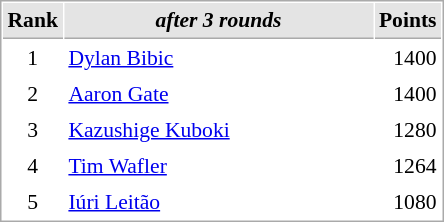<table cellspacing="1" cellpadding="3" style="border:1px solid #aaa; font-size:90%;">
<tr style="background:#e4e4e4;">
<th style="border-bottom:1px solid #aaa; width:10px;">Rank</th>
<th style="border-bottom:1px solid #aaa; width:200px; white-space:nowrap;"><em>after 3 rounds</em></th>
<th style="border-bottom:1px solid #aaa; width:20px;">Points</th>
</tr>
<tr>
<td align=center>1</td>
<td> <a href='#'>Dylan Bibic</a></td>
<td align=right>1400</td>
</tr>
<tr>
<td align=center>2</td>
<td> <a href='#'>Aaron Gate</a></td>
<td align=right>1400</td>
</tr>
<tr>
<td align=center>3</td>
<td> <a href='#'>Kazushige Kuboki</a></td>
<td align=right>1280</td>
</tr>
<tr>
<td align=center>4</td>
<td> <a href='#'>Tim Wafler</a></td>
<td align=right>1264</td>
</tr>
<tr>
<td align=center>5</td>
<td> <a href='#'>Iúri Leitão</a></td>
<td align=right>1080</td>
</tr>
</table>
